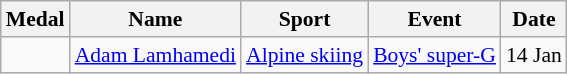<table class="wikitable sortable" style="font-size:90%">
<tr>
<th>Medal</th>
<th>Name</th>
<th>Sport</th>
<th>Event</th>
<th>Date</th>
</tr>
<tr>
<td></td>
<td><a href='#'>Adam Lamhamedi</a></td>
<td><a href='#'>Alpine skiing</a></td>
<td><a href='#'>Boys' super-G</a></td>
<td>14 Jan</td>
</tr>
</table>
